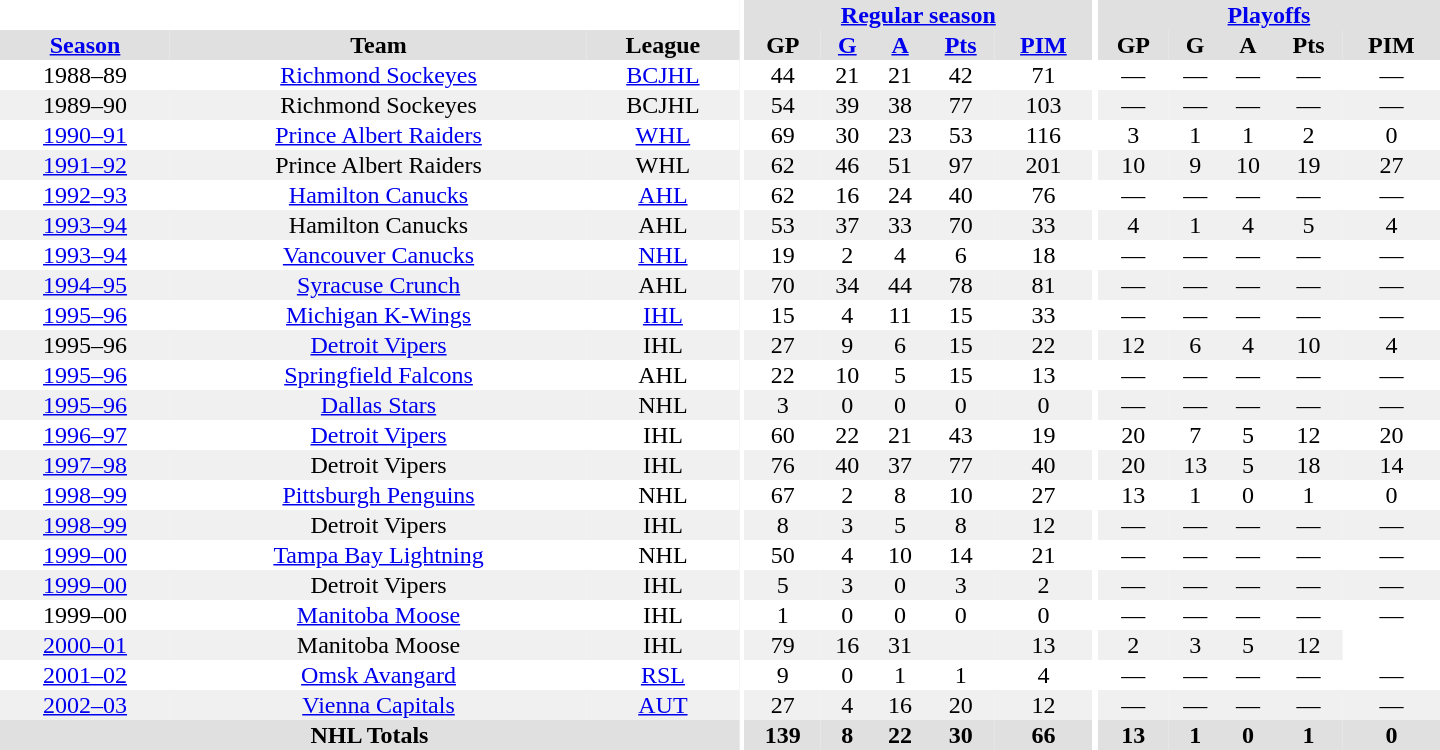<table border="0" cellpadding="1" cellspacing="0" style="text-align:center; width:60em">
<tr bgcolor="#e0e0e0">
<th colspan="3" bgcolor="#ffffff"></th>
<th rowspan="100" bgcolor="#ffffff"></th>
<th colspan="5"><a href='#'>Regular season</a></th>
<th rowspan="100" bgcolor="#ffffff"></th>
<th colspan="5"><a href='#'>Playoffs</a></th>
</tr>
<tr bgcolor="#e0e0e0">
<th><a href='#'>Season</a></th>
<th>Team</th>
<th>League</th>
<th>GP</th>
<th><a href='#'>G</a></th>
<th><a href='#'>A</a></th>
<th><a href='#'>Pts</a></th>
<th><a href='#'>PIM</a></th>
<th>GP</th>
<th>G</th>
<th>A</th>
<th>Pts</th>
<th>PIM</th>
</tr>
<tr>
<td>1988–89</td>
<td><a href='#'>Richmond Sockeyes</a></td>
<td><a href='#'>BCJHL</a></td>
<td>44</td>
<td>21</td>
<td>21</td>
<td>42</td>
<td>71</td>
<td>—</td>
<td>—</td>
<td>—</td>
<td>—</td>
<td>—</td>
</tr>
<tr bgcolor="#f0f0f0">
<td>1989–90</td>
<td>Richmond Sockeyes</td>
<td>BCJHL</td>
<td>54</td>
<td>39</td>
<td>38</td>
<td>77</td>
<td>103</td>
<td>—</td>
<td>—</td>
<td>—</td>
<td>—</td>
<td>—</td>
</tr>
<tr>
<td><a href='#'>1990–91</a></td>
<td><a href='#'>Prince Albert Raiders</a></td>
<td><a href='#'>WHL</a></td>
<td>69</td>
<td>30</td>
<td>23</td>
<td>53</td>
<td>116</td>
<td>3</td>
<td>1</td>
<td>1</td>
<td>2</td>
<td>0</td>
</tr>
<tr bgcolor="#f0f0f0">
<td><a href='#'>1991–92</a></td>
<td>Prince Albert Raiders</td>
<td>WHL</td>
<td>62</td>
<td>46</td>
<td>51</td>
<td>97</td>
<td>201</td>
<td>10</td>
<td>9</td>
<td>10</td>
<td>19</td>
<td>27</td>
</tr>
<tr>
<td><a href='#'>1992–93</a></td>
<td><a href='#'>Hamilton Canucks</a></td>
<td><a href='#'>AHL</a></td>
<td>62</td>
<td>16</td>
<td>24</td>
<td>40</td>
<td>76</td>
<td>—</td>
<td>—</td>
<td>—</td>
<td>—</td>
<td>—</td>
</tr>
<tr bgcolor="#f0f0f0">
<td><a href='#'>1993–94</a></td>
<td>Hamilton Canucks</td>
<td>AHL</td>
<td>53</td>
<td>37</td>
<td>33</td>
<td>70</td>
<td>33</td>
<td>4</td>
<td>1</td>
<td>4</td>
<td>5</td>
<td>4</td>
</tr>
<tr>
<td><a href='#'>1993–94</a></td>
<td><a href='#'>Vancouver Canucks</a></td>
<td><a href='#'>NHL</a></td>
<td>19</td>
<td>2</td>
<td>4</td>
<td>6</td>
<td>18</td>
<td>—</td>
<td>—</td>
<td>—</td>
<td>—</td>
<td>—</td>
</tr>
<tr bgcolor="#f0f0f0">
<td><a href='#'>1994–95</a></td>
<td><a href='#'>Syracuse Crunch</a></td>
<td>AHL</td>
<td>70</td>
<td>34</td>
<td>44</td>
<td>78</td>
<td>81</td>
<td>—</td>
<td>—</td>
<td>—</td>
<td>—</td>
<td>—</td>
</tr>
<tr>
<td><a href='#'>1995–96</a></td>
<td><a href='#'>Michigan K-Wings</a></td>
<td><a href='#'>IHL</a></td>
<td>15</td>
<td>4</td>
<td>11</td>
<td>15</td>
<td>33</td>
<td>—</td>
<td>—</td>
<td>—</td>
<td>—</td>
<td>—</td>
</tr>
<tr bgcolor="#f0f0f0">
<td>1995–96</td>
<td><a href='#'>Detroit Vipers</a></td>
<td>IHL</td>
<td>27</td>
<td>9</td>
<td>6</td>
<td>15</td>
<td>22</td>
<td>12</td>
<td>6</td>
<td>4</td>
<td>10</td>
<td>4</td>
</tr>
<tr>
<td><a href='#'>1995–96</a></td>
<td><a href='#'>Springfield Falcons</a></td>
<td>AHL</td>
<td>22</td>
<td>10</td>
<td>5</td>
<td>15</td>
<td>13</td>
<td>—</td>
<td>—</td>
<td>—</td>
<td>—</td>
<td>—</td>
</tr>
<tr bgcolor="#f0f0f0">
<td><a href='#'>1995–96</a></td>
<td><a href='#'>Dallas Stars</a></td>
<td>NHL</td>
<td>3</td>
<td>0</td>
<td>0</td>
<td>0</td>
<td>0</td>
<td>—</td>
<td>—</td>
<td>—</td>
<td>—</td>
<td>—</td>
</tr>
<tr>
<td><a href='#'>1996–97</a></td>
<td><a href='#'>Detroit Vipers</a></td>
<td>IHL</td>
<td>60</td>
<td>22</td>
<td>21</td>
<td>43</td>
<td>19</td>
<td>20</td>
<td>7</td>
<td>5</td>
<td>12</td>
<td>20</td>
</tr>
<tr bgcolor="#f0f0f0">
<td><a href='#'>1997–98</a></td>
<td>Detroit Vipers</td>
<td>IHL</td>
<td>76</td>
<td>40</td>
<td>37</td>
<td>77</td>
<td>40</td>
<td>20</td>
<td>13</td>
<td>5</td>
<td>18</td>
<td>14</td>
</tr>
<tr>
<td><a href='#'>1998–99</a></td>
<td><a href='#'>Pittsburgh Penguins</a></td>
<td>NHL</td>
<td>67</td>
<td>2</td>
<td>8</td>
<td>10</td>
<td>27</td>
<td>13</td>
<td>1</td>
<td>0</td>
<td>1</td>
<td>0</td>
</tr>
<tr bgcolor="#f0f0f0">
<td><a href='#'>1998–99</a></td>
<td>Detroit Vipers</td>
<td>IHL</td>
<td>8</td>
<td>3</td>
<td>5</td>
<td>8</td>
<td>12</td>
<td>—</td>
<td>—</td>
<td>—</td>
<td>—</td>
<td>—</td>
</tr>
<tr>
<td><a href='#'>1999–00</a></td>
<td><a href='#'>Tampa Bay Lightning</a></td>
<td>NHL</td>
<td>50</td>
<td>4</td>
<td>10</td>
<td>14</td>
<td>21</td>
<td>—</td>
<td>—</td>
<td>—</td>
<td>—</td>
<td>—</td>
</tr>
<tr bgcolor="#f0f0f0">
<td><a href='#'>1999–00</a></td>
<td>Detroit Vipers</td>
<td>IHL</td>
<td>5</td>
<td>3</td>
<td>0</td>
<td>3</td>
<td>2</td>
<td>—</td>
<td>—</td>
<td>—</td>
<td>—</td>
<td>—</td>
</tr>
<tr>
<td>1999–00</td>
<td><a href='#'>Manitoba Moose</a></td>
<td>IHL</td>
<td>1</td>
<td>0</td>
<td>0</td>
<td>0</td>
<td>0</td>
<td>—</td>
<td>—</td>
<td>—</td>
<td>—</td>
<td>—</td>
</tr>
<tr bgcolor="#f0f0f0">
<td><a href='#'>2000–01</a></td>
<td>Manitoba Moose</td>
<td>IHL</td>
<td>79</td>
<td>16</td>
<td>31</td>
<td 47></td>
<td>13</td>
<td>2</td>
<td>3</td>
<td>5</td>
<td>12</td>
</tr>
<tr>
<td><a href='#'>2001–02</a></td>
<td><a href='#'>Omsk Avangard</a></td>
<td><a href='#'>RSL</a></td>
<td>9</td>
<td>0</td>
<td>1</td>
<td>1</td>
<td>4</td>
<td>—</td>
<td>—</td>
<td>—</td>
<td>—</td>
<td>—</td>
</tr>
<tr bgcolor="#f0f0f0">
<td><a href='#'>2002–03</a></td>
<td><a href='#'>Vienna Capitals</a></td>
<td><a href='#'>AUT</a></td>
<td>27</td>
<td>4</td>
<td>16</td>
<td>20</td>
<td>12</td>
<td>—</td>
<td>—</td>
<td>—</td>
<td>—</td>
<td>—</td>
</tr>
<tr bgcolor="#e0e0e0">
<th colspan="3">NHL Totals</th>
<th>139</th>
<th>8</th>
<th>22</th>
<th>30</th>
<th>66</th>
<th>13</th>
<th>1</th>
<th>0</th>
<th>1</th>
<th>0</th>
</tr>
</table>
